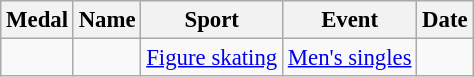<table class="wikitable sortable" style="font-size:95%">
<tr>
<th>Medal</th>
<th>Name</th>
<th>Sport</th>
<th>Event</th>
<th>Date</th>
</tr>
<tr>
<td></td>
<td></td>
<td><a href='#'>Figure skating</a></td>
<td><a href='#'>Men's singles</a></td>
<td></td>
</tr>
</table>
